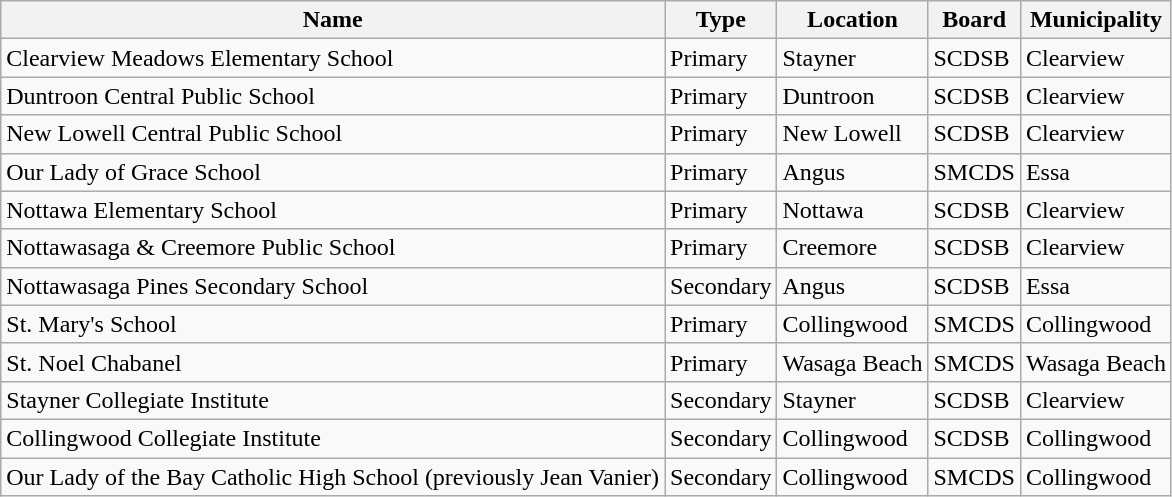<table class="sortable wikitable">
<tr style="text-align:center;">
<th>Name</th>
<th>Type</th>
<th>Location</th>
<th>Board</th>
<th>Municipality</th>
</tr>
<tr>
<td>Clearview Meadows Elementary School</td>
<td>Primary</td>
<td>Stayner</td>
<td>SCDSB</td>
<td>Clearview</td>
</tr>
<tr>
<td>Duntroon Central Public School</td>
<td>Primary</td>
<td>Duntroon</td>
<td>SCDSB</td>
<td>Clearview</td>
</tr>
<tr>
<td>New Lowell Central Public School</td>
<td>Primary</td>
<td>New Lowell</td>
<td>SCDSB</td>
<td>Clearview</td>
</tr>
<tr>
<td>Our Lady of Grace School</td>
<td>Primary</td>
<td>Angus</td>
<td>SMCDS</td>
<td>Essa</td>
</tr>
<tr>
<td>Nottawa Elementary School</td>
<td>Primary</td>
<td>Nottawa</td>
<td>SCDSB</td>
<td>Clearview</td>
</tr>
<tr>
<td>Nottawasaga & Creemore Public School</td>
<td>Primary</td>
<td>Creemore</td>
<td>SCDSB</td>
<td>Clearview</td>
</tr>
<tr>
<td>Nottawasaga Pines Secondary School</td>
<td>Secondary</td>
<td>Angus</td>
<td>SCDSB</td>
<td>Essa</td>
</tr>
<tr>
<td>St. Mary's School</td>
<td>Primary</td>
<td>Collingwood</td>
<td>SMCDS</td>
<td>Collingwood</td>
</tr>
<tr>
<td>St. Noel Chabanel</td>
<td>Primary</td>
<td>Wasaga Beach</td>
<td>SMCDS</td>
<td>Wasaga Beach</td>
</tr>
<tr>
<td>Stayner Collegiate Institute</td>
<td>Secondary</td>
<td>Stayner</td>
<td>SCDSB</td>
<td>Clearview</td>
</tr>
<tr>
<td>Collingwood Collegiate Institute</td>
<td>Secondary</td>
<td>Collingwood</td>
<td>SCDSB</td>
<td>Collingwood</td>
</tr>
<tr>
<td>Our Lady of the Bay Catholic  High School (previously Jean Vanier)</td>
<td>Secondary</td>
<td>Collingwood</td>
<td>SMCDS</td>
<td>Collingwood</td>
</tr>
</table>
